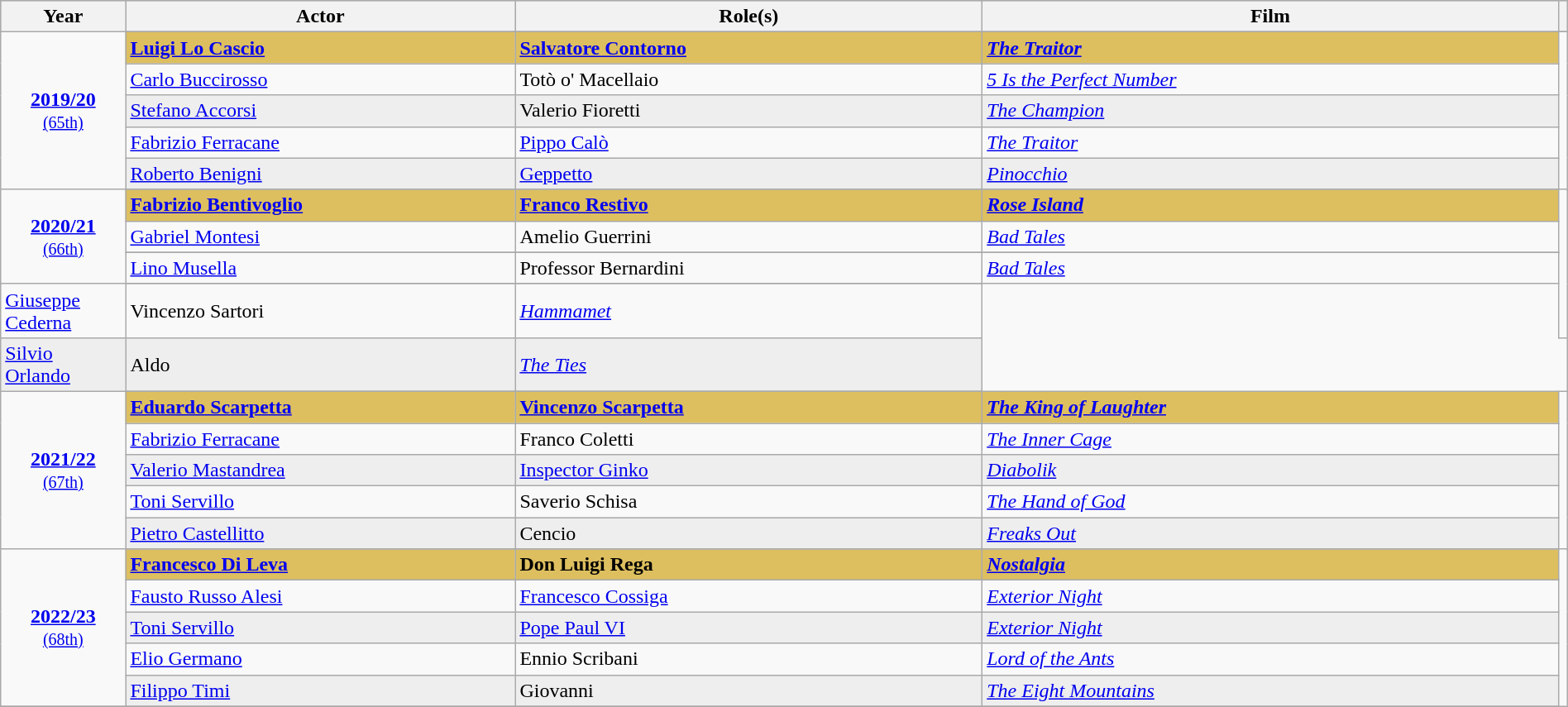<table class="wikitable" style="width:100%">
<tr bgcolor="#bebebe">
<th width="8%">Year</th>
<th width="25%">Actor</th>
<th width="30%">Role(s)</th>
<th width="70%">Film</th>
<th width="2%" class="unstable"></th>
</tr>
<tr>
<td rowspan=6 style="text-align:center"><strong><a href='#'>2019/20</a></strong><br><small><a href='#'>(65th)</a></small></td>
</tr>
<tr>
<td style="background:#DDBF5F"><strong><a href='#'>Luigi Lo Cascio</a></strong></td>
<td style="background:#DDBF5F"><strong><a href='#'>Salvatore Contorno</a></strong></td>
<td style="background:#DDBF5F"><strong><em><a href='#'>The Traitor</a></em></strong></td>
<td rowspan=6 style="text-align:center"></td>
</tr>
<tr>
<td><a href='#'>Carlo Buccirosso</a></td>
<td>Totò o' Macellaio</td>
<td><em><a href='#'>5 Is the Perfect Number</a></em></td>
</tr>
<tr style="background:#eee;">
<td><a href='#'>Stefano Accorsi</a></td>
<td>Valerio Fioretti</td>
<td><em><a href='#'>The Champion</a></em></td>
</tr>
<tr>
<td><a href='#'>Fabrizio Ferracane</a></td>
<td><a href='#'>Pippo Calò</a></td>
<td><em><a href='#'>The Traitor</a></em></td>
</tr>
<tr style="background:#eee;">
<td><a href='#'>Roberto Benigni</a></td>
<td><a href='#'>Geppetto</a></td>
<td><em><a href='#'>Pinocchio</a></em></td>
</tr>
<tr>
<td rowspan=6 style="text-align:center"><strong><a href='#'>2020/21</a></strong><br><small><a href='#'>(66th)</a></small></td>
</tr>
<tr>
<td style="background:#DDBF5F"><strong><a href='#'>Fabrizio Bentivoglio</a></strong></td>
<td style="background:#DDBF5F"><strong><a href='#'>Franco Restivo</a></strong></td>
<td style="background:#DDBF5F"><strong><em><a href='#'>Rose Island</a></em></strong></td>
<td rowspan=6 style="text-align:center"></td>
</tr>
<tr>
<td><a href='#'>Gabriel Montesi</a></td>
<td>Amelio Guerrini</td>
<td><em><a href='#'>Bad Tales</a></em></td>
</tr>
<tr style="background:#eee;">
</tr>
<tr>
<td><a href='#'>Lino Musella</a></td>
<td>Professor Bernardini</td>
<td><em><a href='#'>Bad Tales</a></em></td>
</tr>
<tr style="background:#eee;">
</tr>
<tr>
<td><a href='#'>Giuseppe Cederna</a></td>
<td>Vincenzo Sartori</td>
<td><em><a href='#'>Hammamet</a></em></td>
</tr>
<tr style="background:#eee;">
<td><a href='#'>Silvio Orlando</a></td>
<td>Aldo</td>
<td><em><a href='#'>The Ties</a></em></td>
</tr>
<tr>
<td rowspan=6 style="text-align:center"><strong><a href='#'>2021/22</a></strong><br><small><a href='#'>(67th)</a></small></td>
</tr>
<tr>
<td style="background:#DDBF5F"><strong><a href='#'>Eduardo Scarpetta</a></strong></td>
<td style="background:#DDBF5F"><strong><a href='#'>Vincenzo Scarpetta</a></strong></td>
<td style="background:#DDBF5F"><strong><em><a href='#'>The King of Laughter</a></em></strong></td>
<td rowspan=6 style="text-align:center"></td>
</tr>
<tr>
<td><a href='#'>Fabrizio Ferracane</a></td>
<td>Franco Coletti</td>
<td><em><a href='#'>The Inner Cage</a></em></td>
</tr>
<tr style="background:#eee;">
<td><a href='#'>Valerio Mastandrea</a></td>
<td><a href='#'>Inspector Ginko</a></td>
<td><em><a href='#'>Diabolik</a></em></td>
</tr>
<tr>
<td><a href='#'>Toni Servillo</a></td>
<td>Saverio Schisa</td>
<td><em><a href='#'>The Hand of God</a></em></td>
</tr>
<tr style="background:#eee;">
<td><a href='#'>Pietro Castellitto</a></td>
<td>Cencio</td>
<td><em><a href='#'>Freaks Out</a></em></td>
</tr>
<tr>
<td rowspan=6 style="text-align:center"><strong><a href='#'>2022/23</a></strong><br><small><a href='#'>(68th)</a></small></td>
</tr>
<tr>
<td style="background:#DDBF5F"><strong><a href='#'>Francesco Di Leva</a></strong></td>
<td style="background:#DDBF5F"><strong>Don Luigi Rega</strong></td>
<td style="background:#DDBF5F"><strong><em><a href='#'>Nostalgia</a></em></strong></td>
<td rowspan=6 style="text-align:center"></td>
</tr>
<tr>
<td><a href='#'>Fausto Russo Alesi</a></td>
<td><a href='#'>Francesco Cossiga</a></td>
<td><em><a href='#'>Exterior Night</a></em></td>
</tr>
<tr style="background:#eee;">
<td><a href='#'>Toni Servillo</a></td>
<td><a href='#'>Pope Paul VI</a></td>
<td><em><a href='#'>Exterior Night</a></em></td>
</tr>
<tr>
<td><a href='#'>Elio Germano</a></td>
<td>Ennio Scribani</td>
<td><em><a href='#'>Lord of the Ants</a></em></td>
</tr>
<tr style="background:#eee;">
<td><a href='#'>Filippo Timi</a></td>
<td>Giovanni</td>
<td><em><a href='#'>The Eight Mountains</a></em></td>
</tr>
<tr>
</tr>
</table>
